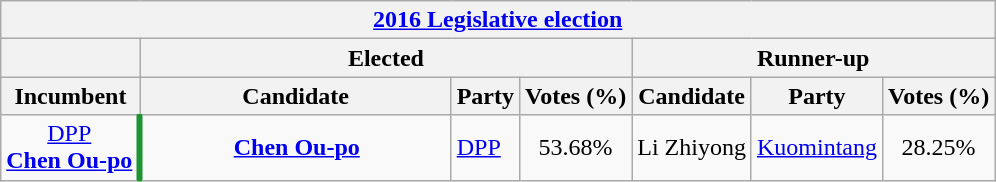<table class="wikitable collapsible sortable" style="text-align:center">
<tr>
<th colspan=8><a href='#'>2016 Legislative election</a></th>
</tr>
<tr>
<th> </th>
<th colspan=3>Elected</th>
<th colspan=3>Runner-up</th>
</tr>
<tr>
<th>Incumbent</th>
<th style="width:200px;">Candidate</th>
<th>Party</th>
<th>Votes (%)</th>
<th>Candidate</th>
<th>Party</th>
<th>Votes (%)</th>
</tr>
<tr>
<td><a href='#'>DPP</a><br><strong><a href='#'>Chen Ou-po</a></strong></td>
<td align="center" style="border-left:4px solid #1B9431;"><strong><a href='#'>Chen Ou-po</a></strong> </td>
<td align="left"><a href='#'>DPP</a></td>
<td>53.68%</td>
<td>Li Zhiyong</td>
<td align="left"><a href='#'>Kuomintang</a></td>
<td>28.25%</td>
</tr>
</table>
